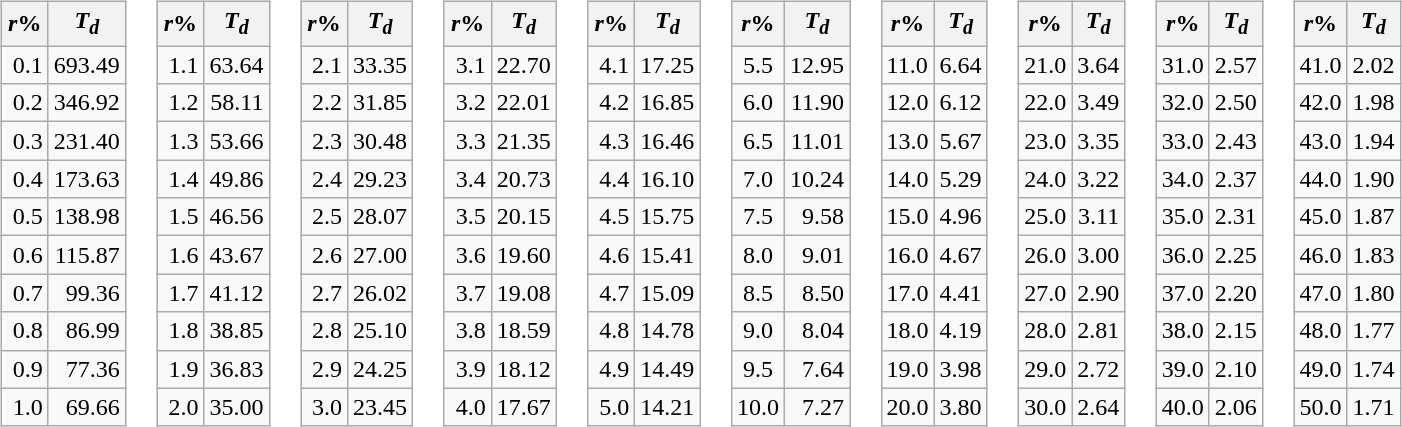<table>
<tr style="vertical-align:top">
<td><br><table class="wikitable">
<tr>
<th><em>r</em>%</th>
<th><em>T<sub>d</sub></em></th>
</tr>
<tr>
<td> 0.1</td>
<td style="text-align:right">693.49</td>
</tr>
<tr>
<td> 0.2</td>
<td style="text-align:right">346.92</td>
</tr>
<tr>
<td> 0.3</td>
<td style="text-align:right">231.40</td>
</tr>
<tr>
<td> 0.4</td>
<td style="text-align:right">173.63</td>
</tr>
<tr>
<td> 0.5</td>
<td style="text-align:right">138.98</td>
</tr>
<tr>
<td> 0.6</td>
<td style="text-align:right">115.87</td>
</tr>
<tr>
<td> 0.7</td>
<td style="text-align:right">99.36</td>
</tr>
<tr>
<td> 0.8</td>
<td style="text-align:right">86.99</td>
</tr>
<tr>
<td> 0.9</td>
<td style="text-align:right">77.36</td>
</tr>
<tr>
<td> 1.0</td>
<td style="text-align:right">69.66</td>
</tr>
</table>
</td>
<td><br><table class="wikitable">
<tr>
<th><em>r</em>%</th>
<th><em>T<sub>d</sub></em></th>
</tr>
<tr>
<td> 1.1</td>
<td style="text-align:right">63.64</td>
</tr>
<tr>
<td> 1.2</td>
<td style="text-align:right">58.11</td>
</tr>
<tr>
<td> 1.3</td>
<td style="text-align:right">53.66</td>
</tr>
<tr>
<td> 1.4</td>
<td style="text-align:right">49.86</td>
</tr>
<tr>
<td> 1.5</td>
<td style="text-align:right">46.56</td>
</tr>
<tr>
<td> 1.6</td>
<td style="text-align:right">43.67</td>
</tr>
<tr>
<td> 1.7</td>
<td style="text-align:right">41.12</td>
</tr>
<tr>
<td> 1.8</td>
<td style="text-align:right">38.85</td>
</tr>
<tr>
<td> 1.9</td>
<td style="text-align:right">36.83</td>
</tr>
<tr>
<td> 2.0</td>
<td style="text-align:right">35.00</td>
</tr>
</table>
</td>
<td><br><table class="wikitable">
<tr>
<th><em>r</em>%</th>
<th><em>T<sub>d</sub></em></th>
</tr>
<tr>
<td> 2.1</td>
<td style="text-align:right">33.35</td>
</tr>
<tr>
<td> 2.2</td>
<td style="text-align:right">31.85</td>
</tr>
<tr>
<td> 2.3</td>
<td style="text-align:right">30.48</td>
</tr>
<tr>
<td> 2.4</td>
<td style="text-align:right">29.23</td>
</tr>
<tr>
<td> 2.5</td>
<td style="text-align:right">28.07</td>
</tr>
<tr>
<td> 2.6</td>
<td style="text-align:right">27.00</td>
</tr>
<tr>
<td> 2.7</td>
<td style="text-align:right">26.02</td>
</tr>
<tr>
<td> 2.8</td>
<td style="text-align:right">25.10</td>
</tr>
<tr>
<td> 2.9</td>
<td style="text-align:right">24.25</td>
</tr>
<tr>
<td> 3.0</td>
<td style="text-align:right">23.45</td>
</tr>
</table>
</td>
<td><br><table class="wikitable">
<tr>
<th><em>r</em>%</th>
<th><em>T<sub>d</sub></em></th>
</tr>
<tr>
<td> 3.1</td>
<td style="text-align:right">22.70</td>
</tr>
<tr>
<td> 3.2</td>
<td style="text-align:right">22.01</td>
</tr>
<tr>
<td> 3.3</td>
<td style="text-align:right">21.35</td>
</tr>
<tr>
<td> 3.4</td>
<td style="text-align:right">20.73</td>
</tr>
<tr>
<td> 3.5</td>
<td style="text-align:right">20.15</td>
</tr>
<tr>
<td> 3.6</td>
<td style="text-align:right">19.60</td>
</tr>
<tr>
<td> 3.7</td>
<td style="text-align:right">19.08</td>
</tr>
<tr>
<td> 3.8</td>
<td style="text-align:right">18.59</td>
</tr>
<tr>
<td> 3.9</td>
<td style="text-align:right">18.12</td>
</tr>
<tr>
<td> 4.0</td>
<td style="text-align:right">17.67</td>
</tr>
</table>
</td>
<td><br><table class="wikitable">
<tr>
<th><em>r</em>%</th>
<th><em>T<sub>d</sub></em></th>
</tr>
<tr>
<td> 4.1</td>
<td style="text-align:right">17.25</td>
</tr>
<tr>
<td> 4.2</td>
<td style="text-align:right">16.85</td>
</tr>
<tr>
<td> 4.3</td>
<td style="text-align:right">16.46</td>
</tr>
<tr>
<td> 4.4</td>
<td style="text-align:right">16.10</td>
</tr>
<tr>
<td> 4.5</td>
<td style="text-align:right">15.75</td>
</tr>
<tr>
<td> 4.6</td>
<td style="text-align:right">15.41</td>
</tr>
<tr>
<td> 4.7</td>
<td style="text-align:right">15.09</td>
</tr>
<tr>
<td> 4.8</td>
<td style="text-align:right">14.78</td>
</tr>
<tr>
<td> 4.9</td>
<td style="text-align:right">14.49</td>
</tr>
<tr>
<td> 5.0</td>
<td style="text-align:right">14.21</td>
</tr>
</table>
</td>
<td><br><table class="wikitable">
<tr>
<th><em>r</em>%</th>
<th><em>T<sub>d</sub></em></th>
</tr>
<tr>
<td> 5.5</td>
<td style="text-align:right">12.95</td>
</tr>
<tr>
<td> 6.0</td>
<td style="text-align:right">11.90</td>
</tr>
<tr>
<td> 6.5</td>
<td style="text-align:right">11.01</td>
</tr>
<tr>
<td> 7.0</td>
<td style="text-align:right">10.24</td>
</tr>
<tr>
<td> 7.5</td>
<td style="text-align:right">9.58</td>
</tr>
<tr>
<td> 8.0</td>
<td style="text-align:right">9.01</td>
</tr>
<tr>
<td> 8.5</td>
<td style="text-align:right">8.50</td>
</tr>
<tr>
<td> 9.0</td>
<td style="text-align:right">8.04</td>
</tr>
<tr>
<td> 9.5</td>
<td style="text-align:right">7.64</td>
</tr>
<tr>
<td>10.0</td>
<td style="text-align:right">7.27</td>
</tr>
</table>
</td>
<td><br><table class="wikitable">
<tr>
<th><em>r</em>%</th>
<th><em>T<sub>d</sub></em></th>
</tr>
<tr>
<td>11.0</td>
<td style="text-align:right">6.64</td>
</tr>
<tr>
<td>12.0</td>
<td style="text-align:right">6.12</td>
</tr>
<tr>
<td>13.0</td>
<td style="text-align:right">5.67</td>
</tr>
<tr>
<td>14.0</td>
<td style="text-align:right">5.29</td>
</tr>
<tr>
<td>15.0</td>
<td style="text-align:right">4.96</td>
</tr>
<tr>
<td>16.0</td>
<td style="text-align:right">4.67</td>
</tr>
<tr>
<td>17.0</td>
<td style="text-align:right">4.41</td>
</tr>
<tr>
<td>18.0</td>
<td style="text-align:right">4.19</td>
</tr>
<tr>
<td>19.0</td>
<td style="text-align:right">3.98</td>
</tr>
<tr>
<td>20.0</td>
<td style="text-align:right">3.80</td>
</tr>
</table>
</td>
<td><br><table class="wikitable">
<tr>
<th><em>r</em>%</th>
<th><em>T<sub>d</sub></em></th>
</tr>
<tr>
<td>21.0</td>
<td style="text-align:right">3.64</td>
</tr>
<tr>
<td>22.0</td>
<td style="text-align:right">3.49</td>
</tr>
<tr>
<td>23.0</td>
<td style="text-align:right">3.35</td>
</tr>
<tr>
<td>24.0</td>
<td style="text-align:right">3.22</td>
</tr>
<tr>
<td>25.0</td>
<td style="text-align:right">3.11</td>
</tr>
<tr>
<td>26.0</td>
<td style="text-align:right">3.00</td>
</tr>
<tr>
<td>27.0</td>
<td style="text-align:right">2.90</td>
</tr>
<tr>
<td>28.0</td>
<td style="text-align:right">2.81</td>
</tr>
<tr>
<td>29.0</td>
<td style="text-align:right">2.72</td>
</tr>
<tr>
<td>30.0</td>
<td style="text-align:right">2.64</td>
</tr>
</table>
</td>
<td><br><table class="wikitable">
<tr>
<th><em>r</em>%</th>
<th><em>T<sub>d</sub></em></th>
</tr>
<tr>
<td>31.0</td>
<td style="text-align:right">2.57</td>
</tr>
<tr>
<td>32.0</td>
<td style="text-align:right">2.50</td>
</tr>
<tr>
<td>33.0</td>
<td style="text-align:right">2.43</td>
</tr>
<tr>
<td>34.0</td>
<td style="text-align:right">2.37</td>
</tr>
<tr>
<td>35.0</td>
<td style="text-align:right">2.31</td>
</tr>
<tr>
<td>36.0</td>
<td style="text-align:right">2.25</td>
</tr>
<tr>
<td>37.0</td>
<td style="text-align:right">2.20</td>
</tr>
<tr>
<td>38.0</td>
<td style="text-align:right">2.15</td>
</tr>
<tr>
<td>39.0</td>
<td style="text-align:right">2.10</td>
</tr>
<tr>
<td>40.0</td>
<td style="text-align:right">2.06</td>
</tr>
</table>
</td>
<td><br><table class="wikitable">
<tr>
<th><em>r</em>%</th>
<th><em>T<sub>d</sub></em></th>
</tr>
<tr>
<td>41.0</td>
<td style="text-align:right">2.02</td>
</tr>
<tr>
<td>42.0</td>
<td style="text-align:right">1.98</td>
</tr>
<tr>
<td>43.0</td>
<td style="text-align:right">1.94</td>
</tr>
<tr>
<td>44.0</td>
<td style="text-align:right">1.90</td>
</tr>
<tr>
<td>45.0</td>
<td style="text-align:right">1.87</td>
</tr>
<tr>
<td>46.0</td>
<td style="text-align:right">1.83</td>
</tr>
<tr>
<td>47.0</td>
<td style="text-align:right">1.80</td>
</tr>
<tr>
<td>48.0</td>
<td style="text-align:right">1.77</td>
</tr>
<tr>
<td>49.0</td>
<td style="text-align:right">1.74</td>
</tr>
<tr>
<td>50.0</td>
<td style="text-align:right">1.71</td>
</tr>
</table>
</td>
</tr>
</table>
